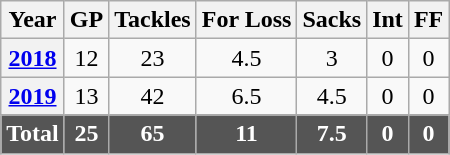<table class="wikitable" style="text-align:center;">
<tr>
<th>Year</th>
<th>GP</th>
<th>Tackles</th>
<th>For Loss</th>
<th>Sacks</th>
<th>Int</th>
<th>FF</th>
</tr>
<tr>
<th><a href='#'>2018</a></th>
<td>12</td>
<td>23</td>
<td>4.5</td>
<td>3</td>
<td>0</td>
<td>0</td>
</tr>
<tr>
<th><a href='#'>2019</a></th>
<td>13</td>
<td>42</td>
<td>6.5</td>
<td>4.5</td>
<td>0</td>
<td>0</td>
</tr>
<tr style="background:#555; font-weight:bold; color:white;">
<td>Total</td>
<td>25</td>
<td>65</td>
<td>11</td>
<td>7.5</td>
<td>0</td>
<td>0</td>
</tr>
</table>
